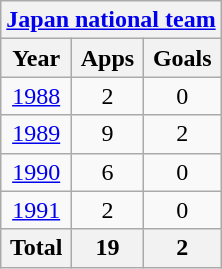<table class="wikitable" style="text-align:center">
<tr>
<th colspan=3><a href='#'>Japan national team</a></th>
</tr>
<tr>
<th>Year</th>
<th>Apps</th>
<th>Goals</th>
</tr>
<tr>
<td><a href='#'>1988</a></td>
<td>2</td>
<td>0</td>
</tr>
<tr>
<td><a href='#'>1989</a></td>
<td>9</td>
<td>2</td>
</tr>
<tr>
<td><a href='#'>1990</a></td>
<td>6</td>
<td>0</td>
</tr>
<tr>
<td><a href='#'>1991</a></td>
<td>2</td>
<td>0</td>
</tr>
<tr>
<th>Total</th>
<th>19</th>
<th>2</th>
</tr>
</table>
